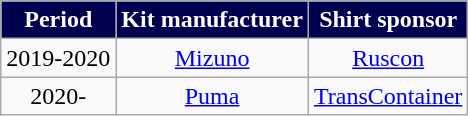<table class="wikitable" style="text-align:center;margin-left:1em">
<tr>
<th style="color:#FFFFFF; background:#000050">Period</th>
<th style="color:#FFFFFF; background:#000050">Kit manufacturer</th>
<th style="color:#FFFFFF; background:#000050">Shirt sponsor</th>
</tr>
<tr>
<td>2019-2020</td>
<td> <a href='#'>Mizuno</a></td>
<td><a href='#'>Ruscon</a></td>
</tr>
<tr>
<td>2020-</td>
<td> <a href='#'>Puma</a></td>
<td><a href='#'>TransContainer</a></td>
</tr>
</table>
